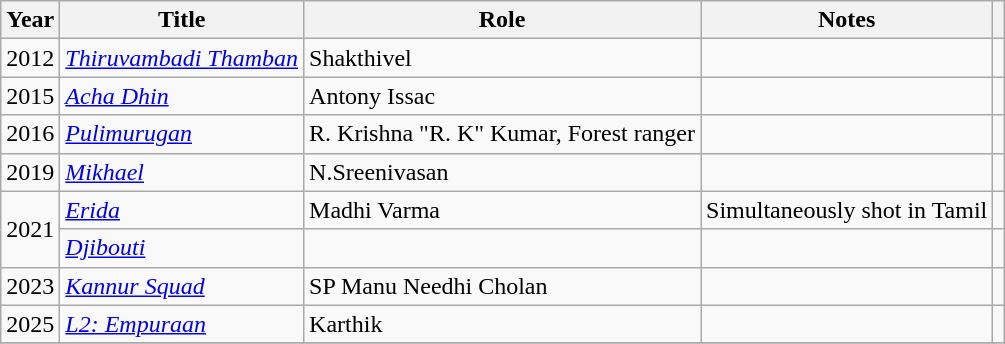<table class="wikitable sortable">
<tr style="text-align:center;">
<th>Year</th>
<th>Title</th>
<th>Role</th>
<th>Notes</th>
<th></th>
</tr>
<tr>
<td>2012</td>
<td><em><a href='#'>Thiruvambadi Thamban</a></em></td>
<td>Shakthivel</td>
<td></td>
<td></td>
</tr>
<tr>
<td>2015</td>
<td><em><a href='#'>Acha Dhin</a></em></td>
<td>Antony Issac</td>
<td></td>
<td></td>
</tr>
<tr>
<td>2016</td>
<td><em><a href='#'>Pulimurugan</a></em></td>
<td>R. Krishna "R. K" Kumar, Forest ranger</td>
<td></td>
<td></td>
</tr>
<tr>
<td>2019</td>
<td><em><a href='#'>Mikhael</a></em></td>
<td>N.Sreenivasan</td>
<td></td>
<td></td>
</tr>
<tr>
<td rowspan="2">2021</td>
<td><em><a href='#'>Erida</a></em></td>
<td>Madhi Varma</td>
<td>Simultaneously shot in Tamil</td>
<td></td>
</tr>
<tr>
<td><em><a href='#'>Djibouti</a></em></td>
<td></td>
<td></td>
<td></td>
</tr>
<tr>
<td>2023</td>
<td><em><a href='#'>Kannur Squad</a></em></td>
<td>SP Manu Needhi Cholan</td>
<td></td>
<td></td>
</tr>
<tr>
<td>2025</td>
<td><em><a href='#'>L2: Empuraan</a></em></td>
<td>Karthik</td>
<td></td>
<td></td>
</tr>
<tr>
</tr>
</table>
